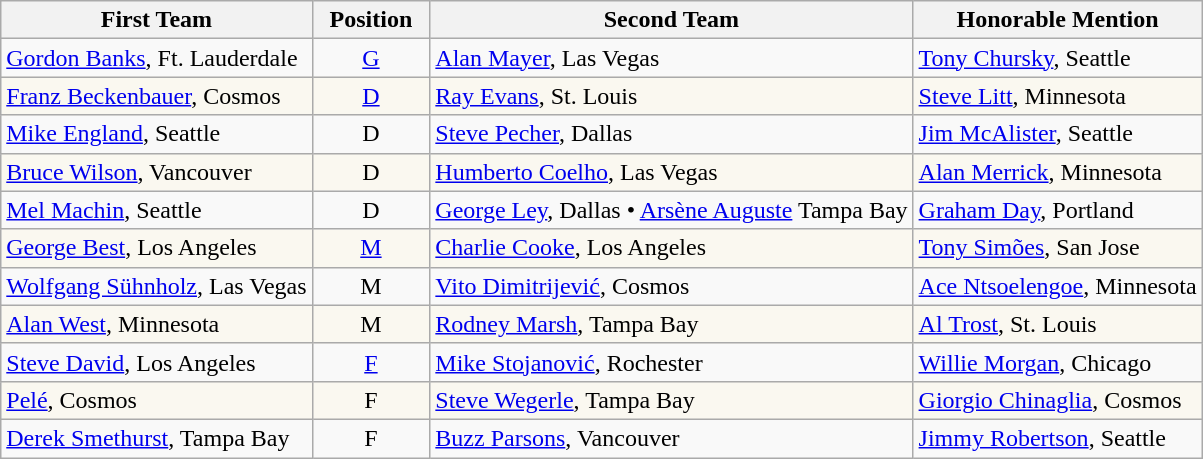<table class="wikitable">
<tr>
<th>First Team</th>
<th>  Position  </th>
<th>Second Team</th>
<th>Honorable Mention</th>
</tr>
<tr>
<td><a href='#'>Gordon Banks</a>, Ft. Lauderdale</td>
<td align=center><a href='#'>G</a></td>
<td><a href='#'>Alan Mayer</a>, Las Vegas</td>
<td><a href='#'>Tony Chursky</a>, Seattle</td>
</tr>
<tr style="background:#faf8f0;">
<td><a href='#'>Franz Beckenbauer</a>, Cosmos</td>
<td align=center><a href='#'>D</a></td>
<td><a href='#'>Ray Evans</a>, St. Louis</td>
<td><a href='#'>Steve Litt</a>, Minnesota</td>
</tr>
<tr>
<td><a href='#'>Mike England</a>, Seattle</td>
<td align=center>D</td>
<td><a href='#'>Steve Pecher</a>, Dallas</td>
<td><a href='#'>Jim McAlister</a>, Seattle</td>
</tr>
<tr style="background:#faf8f0;">
<td><a href='#'>Bruce Wilson</a>, Vancouver</td>
<td align=center>D</td>
<td><a href='#'>Humberto Coelho</a>, Las Vegas</td>
<td><a href='#'>Alan Merrick</a>, Minnesota</td>
</tr>
<tr>
<td><a href='#'>Mel Machin</a>, Seattle</td>
<td align=center>D</td>
<td><a href='#'>George Ley</a>, Dallas • <a href='#'>Arsène Auguste</a> Tampa Bay</td>
<td><a href='#'>Graham Day</a>, Portland</td>
</tr>
<tr style="background:#faf8f0;">
<td><a href='#'>George Best</a>, Los Angeles</td>
<td align=center><a href='#'>M</a></td>
<td><a href='#'>Charlie Cooke</a>, Los Angeles</td>
<td><a href='#'>Tony Simões</a>, San Jose</td>
</tr>
<tr>
<td><a href='#'>Wolfgang Sühnholz</a>, Las Vegas</td>
<td align=center>M</td>
<td><a href='#'>Vito Dimitrijević</a>, Cosmos</td>
<td><a href='#'>Ace Ntsoelengoe</a>, Minnesota</td>
</tr>
<tr style="background:#faf8f0;">
<td><a href='#'>Alan West</a>, Minnesota</td>
<td align=center>M</td>
<td><a href='#'>Rodney Marsh</a>, Tampa Bay</td>
<td><a href='#'>Al Trost</a>, St. Louis</td>
</tr>
<tr>
<td><a href='#'>Steve David</a>, Los Angeles</td>
<td align=center><a href='#'>F</a></td>
<td><a href='#'>Mike Stojanović</a>, Rochester</td>
<td><a href='#'>Willie Morgan</a>, Chicago</td>
</tr>
<tr style="background:#faf8f0;">
<td><a href='#'>Pelé</a>, Cosmos</td>
<td align=center>F</td>
<td><a href='#'>Steve Wegerle</a>, Tampa Bay</td>
<td><a href='#'>Giorgio Chinaglia</a>, Cosmos</td>
</tr>
<tr>
<td><a href='#'>Derek Smethurst</a>, Tampa Bay</td>
<td align=center>F</td>
<td><a href='#'>Buzz Parsons</a>, Vancouver</td>
<td><a href='#'>Jimmy Robertson</a>, Seattle</td>
</tr>
</table>
